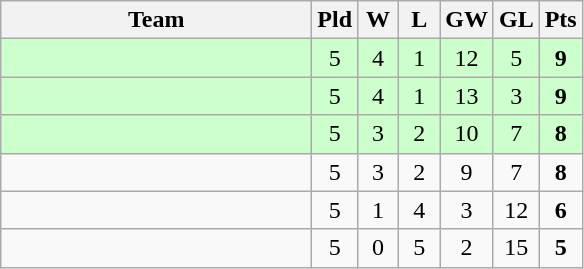<table class="wikitable" style="text-align:center">
<tr>
<th width=200>Team</th>
<th width=20>Pld</th>
<th width=20>W</th>
<th width=20>L</th>
<th width=20>GW</th>
<th width=20>GL</th>
<th width=20>Pts</th>
</tr>
<tr bgcolor=ccffcc>
<td style="text-align:left;"></td>
<td>5</td>
<td>4</td>
<td>1</td>
<td>12</td>
<td>5</td>
<td><strong>9</strong></td>
</tr>
<tr bgcolor=ccffcc>
<td style="text-align:left;"></td>
<td>5</td>
<td>4</td>
<td>1</td>
<td>13</td>
<td>3</td>
<td><strong>9</strong></td>
</tr>
<tr bgcolor=ccffcc>
<td style="text-align:left;"></td>
<td>5</td>
<td>3</td>
<td>2</td>
<td>10</td>
<td>7</td>
<td><strong>8</strong></td>
</tr>
<tr>
<td style="text-align:left;"></td>
<td>5</td>
<td>3</td>
<td>2</td>
<td>9</td>
<td>7</td>
<td><strong>8</strong></td>
</tr>
<tr>
<td style="text-align:left;"></td>
<td>5</td>
<td>1</td>
<td>4</td>
<td>3</td>
<td>12</td>
<td><strong>6</strong></td>
</tr>
<tr>
<td style="text-align:left;"></td>
<td>5</td>
<td>0</td>
<td>5</td>
<td>2</td>
<td>15</td>
<td><strong>5</strong></td>
</tr>
</table>
